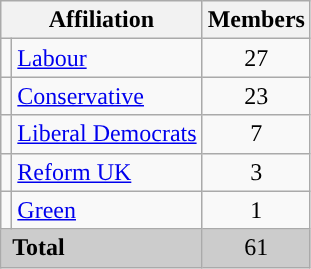<table class="wikitable">
<tr>
<th colspan="2">Affiliation</th>
<th>Members</th>
</tr>
<tr>
<td style="color:inherit;background:"></td>
<td><a href='#'>Labour</a></td>
<td style="text-align:center;">27</td>
</tr>
<tr>
<td style="color:inherit;background:"></td>
<td><a href='#'>Conservative</a></td>
<td style="text-align:center;">23</td>
</tr>
<tr>
<td style="color:inherit;background:"></td>
<td><a href='#'>Liberal Democrats</a></td>
<td style="text-align:center;">7</td>
</tr>
<tr>
<td style="color:inherit;background:"></td>
<td><a href='#'>Reform UK</a></td>
<td style="text-align:center;">3</td>
</tr>
<tr>
<td style="color:inherit;background:"></td>
<td><a href='#'>Green</a></td>
<td style="text-align:center;">1</td>
</tr>
<tr style="background:#ccc;">
<td colspan="2"> <strong>Total</strong></td>
<td style="text-align:center;">61</td>
</tr>
</table>
